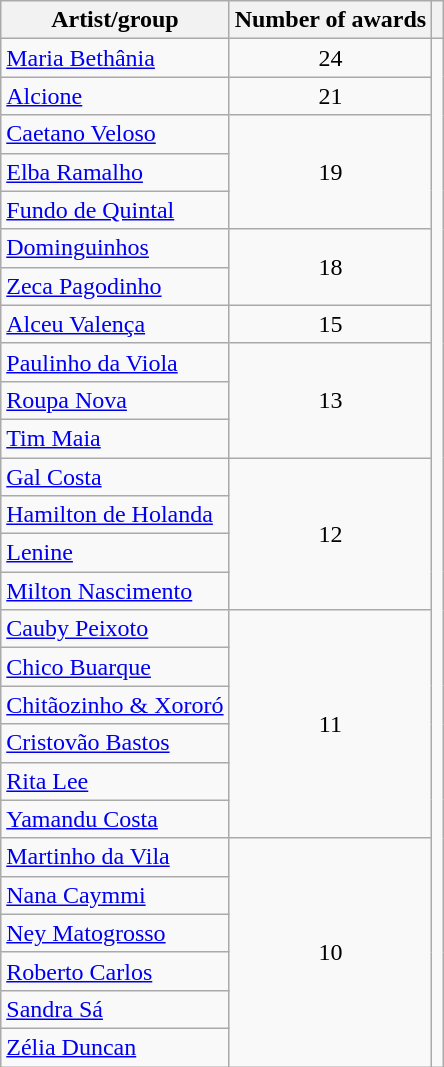<table class="wikitable">
<tr>
<th>Artist/group</th>
<th>Number of awards</th>
<th></th>
</tr>
<tr>
<td><a href='#'>Maria Bethânia</a></td>
<td align="center">24</td>
<td rowspan="27" align="center"></td>
</tr>
<tr>
<td><a href='#'>Alcione</a></td>
<td align="center">21</td>
</tr>
<tr>
<td><a href='#'>Caetano Veloso</a></td>
<td rowspan="3" align="center">19</td>
</tr>
<tr>
<td><a href='#'>Elba Ramalho</a></td>
</tr>
<tr>
<td><a href='#'>Fundo de Quintal</a></td>
</tr>
<tr>
<td><a href='#'>Dominguinhos</a></td>
<td rowspan="2" align="center">18</td>
</tr>
<tr>
<td><a href='#'>Zeca Pagodinho</a></td>
</tr>
<tr>
<td><a href='#'>Alceu Valença</a></td>
<td align="center">15</td>
</tr>
<tr>
<td><a href='#'>Paulinho da Viola</a></td>
<td rowspan="3" align="center">13</td>
</tr>
<tr>
<td><a href='#'>Roupa Nova</a></td>
</tr>
<tr>
<td><a href='#'>Tim Maia</a></td>
</tr>
<tr>
<td><a href='#'>Gal Costa</a></td>
<td rowspan="4" align="center">12</td>
</tr>
<tr>
<td><a href='#'>Hamilton de Holanda</a></td>
</tr>
<tr>
<td><a href='#'>Lenine</a></td>
</tr>
<tr>
<td><a href='#'>Milton Nascimento</a></td>
</tr>
<tr>
<td><a href='#'>Cauby Peixoto</a></td>
<td rowspan="6" align="center">11</td>
</tr>
<tr>
<td><a href='#'>Chico Buarque</a></td>
</tr>
<tr>
<td><a href='#'>Chitãozinho & Xororó</a></td>
</tr>
<tr>
<td><a href='#'>Cristovão Bastos</a></td>
</tr>
<tr>
<td><a href='#'>Rita Lee</a></td>
</tr>
<tr>
<td><a href='#'>Yamandu Costa</a></td>
</tr>
<tr>
<td><a href='#'>Martinho da Vila</a></td>
<td rowspan="6" align="center">10</td>
</tr>
<tr>
<td><a href='#'>Nana Caymmi</a></td>
</tr>
<tr>
<td><a href='#'>Ney Matogrosso</a></td>
</tr>
<tr>
<td><a href='#'>Roberto Carlos</a></td>
</tr>
<tr>
<td><a href='#'>Sandra Sá</a></td>
</tr>
<tr>
<td><a href='#'>Zélia Duncan</a></td>
</tr>
</table>
